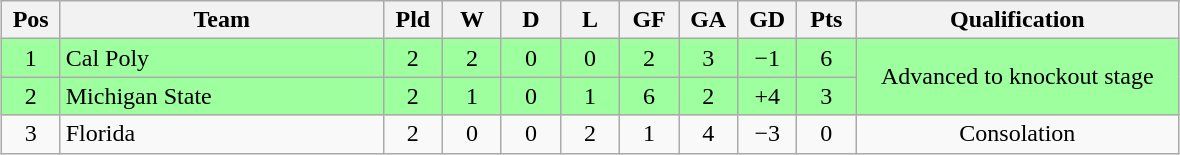<table class="wikitable" style="text-align:center; margin: 1em auto">
<tr>
<th style="width:2em">Pos</th>
<th style="width:13em">Team</th>
<th style="width:2em">Pld</th>
<th style="width:2em">W</th>
<th style="width:2em">D</th>
<th style="width:2em">L</th>
<th style="width:2em">GF</th>
<th style="width:2em">GA</th>
<th style="width:2em">GD</th>
<th style="width:2em">Pts</th>
<th style="width:13em">Qualification</th>
</tr>
<tr bgcolor="#9eff9e">
<td>1</td>
<td style="text-align:left">Cal Poly</td>
<td>2</td>
<td>2</td>
<td>0</td>
<td>0</td>
<td>2</td>
<td>3</td>
<td>−1</td>
<td>6</td>
<td rowspan="2">Advanced to knockout stage</td>
</tr>
<tr bgcolor="#9eff9e">
<td>2</td>
<td style="text-align:left">Michigan State</td>
<td>2</td>
<td>1</td>
<td>0</td>
<td>1</td>
<td>6</td>
<td>2</td>
<td>+4</td>
<td>3</td>
</tr>
<tr>
<td>3</td>
<td style="text-align:left">Florida</td>
<td>2</td>
<td>0</td>
<td>0</td>
<td>2</td>
<td>1</td>
<td>4</td>
<td>−3</td>
<td>0</td>
<td>Consolation</td>
</tr>
</table>
